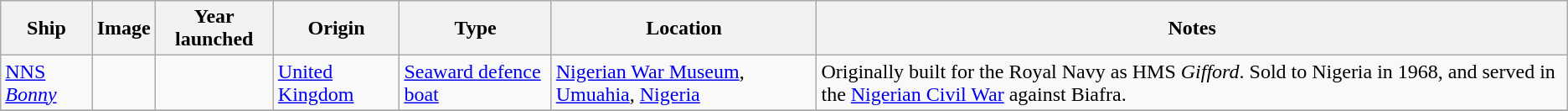<table class="wikitable sortable">
<tr>
<th>Ship</th>
<th>Image</th>
<th>Year launched</th>
<th>Origin</th>
<th>Type</th>
<th>Location</th>
<th>Notes</th>
</tr>
<tr>
<td data-sort-value=Bonny><a href='#'>NNS <em>Bonny</em></a></td>
<td></td>
<td></td>
<td> <a href='#'>United Kingdom</a></td>
<td><a href='#'>Seaward defence boat</a></td>
<td><a href='#'>Nigerian War Museum</a>, <a href='#'>Umuahia</a>, <a href='#'>Nigeria</a><br><small></small></td>
<td>Originally built for the Royal Navy as HMS <em>Gifford</em>. Sold to Nigeria in 1968, and served in the <a href='#'>Nigerian Civil War</a> against Biafra.</td>
</tr>
<tr>
</tr>
</table>
